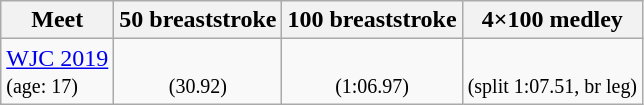<table class="sortable wikitable">
<tr>
<th>Meet</th>
<th class="unsortable">50 breaststroke</th>
<th class="unsortable">100 breaststroke</th>
<th class="unsortable">4×100 medley</th>
</tr>
<tr>
<td><a href='#'>WJC 2019</a><br><small>(age: 17)</small></td>
<td align="center"><br><small>(30.92)</small></td>
<td align="center"><br><small>(1:06.97)</small></td>
<td align="center"><br><small>(split 1:07.51, br leg)</small></td>
</tr>
</table>
